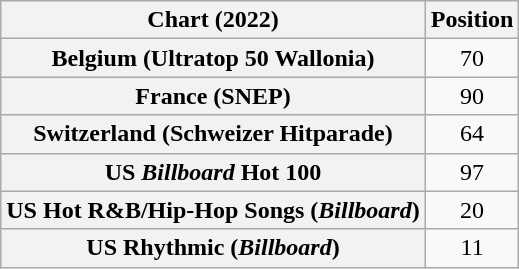<table class="wikitable sortable plainrowheaders" style="text-align:center">
<tr>
<th scope="col">Chart (2022)</th>
<th scope="col">Position</th>
</tr>
<tr>
<th scope="row">Belgium (Ultratop 50 Wallonia)</th>
<td>70</td>
</tr>
<tr>
<th scope="row">France (SNEP)</th>
<td>90</td>
</tr>
<tr>
<th scope="row">Switzerland (Schweizer Hitparade)</th>
<td>64</td>
</tr>
<tr>
<th scope="row">US <em>Billboard</em> Hot 100</th>
<td>97</td>
</tr>
<tr>
<th scope="row">US Hot R&B/Hip-Hop Songs (<em>Billboard</em>)</th>
<td>20</td>
</tr>
<tr>
<th scope="row">US Rhythmic (<em>Billboard</em>)</th>
<td>11</td>
</tr>
</table>
